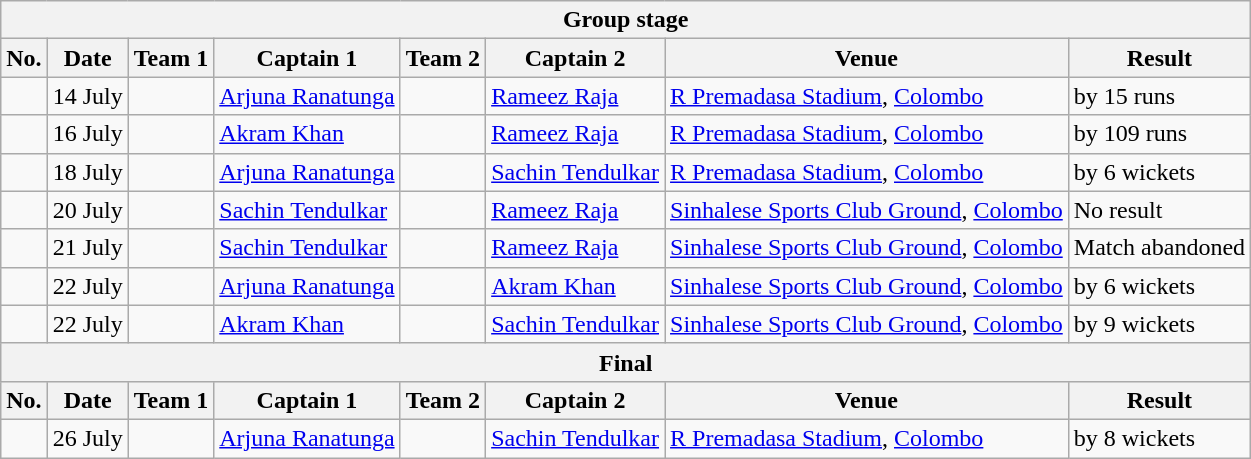<table class="wikitable">
<tr>
<th colspan="9">Group stage</th>
</tr>
<tr>
<th>No.</th>
<th>Date</th>
<th>Team 1</th>
<th>Captain 1</th>
<th>Team 2</th>
<th>Captain 2</th>
<th>Venue</th>
<th>Result</th>
</tr>
<tr>
<td></td>
<td>14 July</td>
<td></td>
<td><a href='#'>Arjuna Ranatunga</a></td>
<td></td>
<td><a href='#'>Rameez Raja</a></td>
<td><a href='#'>R Premadasa Stadium</a>, <a href='#'>Colombo</a></td>
<td> by 15 runs</td>
</tr>
<tr>
<td></td>
<td>16 July</td>
<td></td>
<td><a href='#'>Akram Khan</a></td>
<td></td>
<td><a href='#'>Rameez Raja</a></td>
<td><a href='#'>R Premadasa Stadium</a>, <a href='#'>Colombo</a></td>
<td> by 109 runs</td>
</tr>
<tr>
<td></td>
<td>18 July</td>
<td></td>
<td><a href='#'>Arjuna Ranatunga</a></td>
<td></td>
<td><a href='#'>Sachin Tendulkar</a></td>
<td><a href='#'>R Premadasa Stadium</a>, <a href='#'>Colombo</a></td>
<td> by 6 wickets</td>
</tr>
<tr>
<td></td>
<td>20 July</td>
<td></td>
<td><a href='#'>Sachin Tendulkar</a></td>
<td></td>
<td><a href='#'>Rameez Raja</a></td>
<td><a href='#'>Sinhalese Sports Club Ground</a>, <a href='#'>Colombo</a></td>
<td>No result</td>
</tr>
<tr>
<td></td>
<td>21 July</td>
<td></td>
<td><a href='#'>Sachin Tendulkar</a></td>
<td></td>
<td><a href='#'>Rameez Raja</a></td>
<td><a href='#'>Sinhalese Sports Club Ground</a>, <a href='#'>Colombo</a></td>
<td>Match abandoned</td>
</tr>
<tr>
<td></td>
<td>22 July</td>
<td></td>
<td><a href='#'>Arjuna Ranatunga</a></td>
<td></td>
<td><a href='#'>Akram Khan</a></td>
<td><a href='#'>Sinhalese Sports Club Ground</a>, <a href='#'>Colombo</a></td>
<td> by 6 wickets</td>
</tr>
<tr>
<td></td>
<td>22 July</td>
<td></td>
<td><a href='#'>Akram Khan</a></td>
<td></td>
<td><a href='#'>Sachin Tendulkar</a></td>
<td><a href='#'>Sinhalese Sports Club Ground</a>, <a href='#'>Colombo</a></td>
<td> by 9 wickets</td>
</tr>
<tr>
<th colspan="9">Final</th>
</tr>
<tr>
<th>No.</th>
<th>Date</th>
<th>Team 1</th>
<th>Captain 1</th>
<th>Team 2</th>
<th>Captain 2</th>
<th>Venue</th>
<th>Result</th>
</tr>
<tr>
<td></td>
<td>26 July</td>
<td></td>
<td><a href='#'>Arjuna Ranatunga</a></td>
<td></td>
<td><a href='#'>Sachin Tendulkar</a></td>
<td><a href='#'>R Premadasa Stadium</a>, <a href='#'>Colombo</a></td>
<td> by 8 wickets</td>
</tr>
</table>
